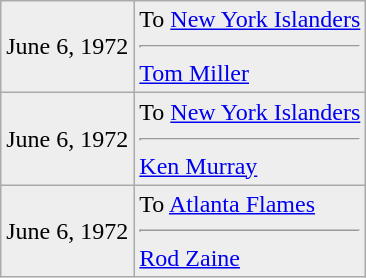<table class="wikitable">
<tr bgcolor="#eeeeee">
<td>June 6, 1972</td>
<td valign="top">To <a href='#'>New York Islanders</a><hr><a href='#'>Tom Miller</a></td>
</tr>
<tr bgcolor="#eeeeee">
<td>June 6, 1972</td>
<td valign="top">To <a href='#'>New York Islanders</a><hr><a href='#'>Ken Murray</a></td>
</tr>
<tr bgcolor="#eeeeee">
<td>June 6, 1972</td>
<td valign="top">To <a href='#'>Atlanta Flames</a><hr><a href='#'>Rod Zaine</a></td>
</tr>
</table>
